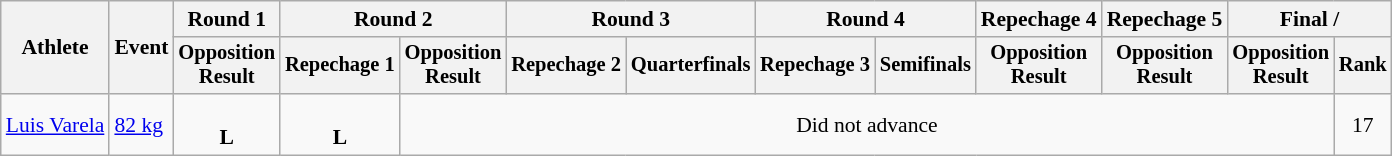<table class="wikitable" style="font-size:90%">
<tr>
<th rowspan="2">Athlete</th>
<th rowspan="2">Event</th>
<th>Round 1</th>
<th colspan=2>Round 2</th>
<th colspan=2>Round 3</th>
<th colspan=2>Round 4</th>
<th>Repechage 4</th>
<th>Repechage 5</th>
<th colspan=2>Final / </th>
</tr>
<tr style="font-size:95%">
<th>Opposition<br>Result</th>
<th>Repechage 1</th>
<th>Opposition<br>Result</th>
<th>Repechage 2</th>
<th>Quarterfinals</th>
<th>Repechage 3</th>
<th>Semifinals</th>
<th>Opposition<br>Result</th>
<th>Opposition<br>Result</th>
<th>Opposition<br>Result</th>
<th>Rank</th>
</tr>
<tr align=center>
<td align=left><a href='#'>Luis Varela</a></td>
<td align=left><a href='#'>82 kg</a></td>
<td><br><strong>L</strong></td>
<td><br><strong>L</strong></td>
<td colspan=8>Did not advance</td>
<td>17</td>
</tr>
</table>
